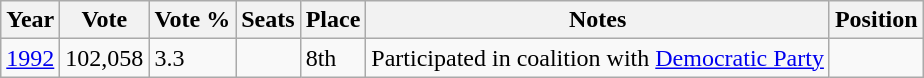<table class="wikitable">
<tr>
<th>Year</th>
<th>Vote</th>
<th>Vote %</th>
<th>Seats</th>
<th>Place</th>
<th>Notes</th>
<th>Position</th>
</tr>
<tr>
<td><a href='#'>1992</a></td>
<td>102,058</td>
<td>3.3</td>
<td></td>
<td>8th</td>
<td>Participated in coalition with <a href='#'>Democratic Party</a></td>
<td></td>
</tr>
</table>
